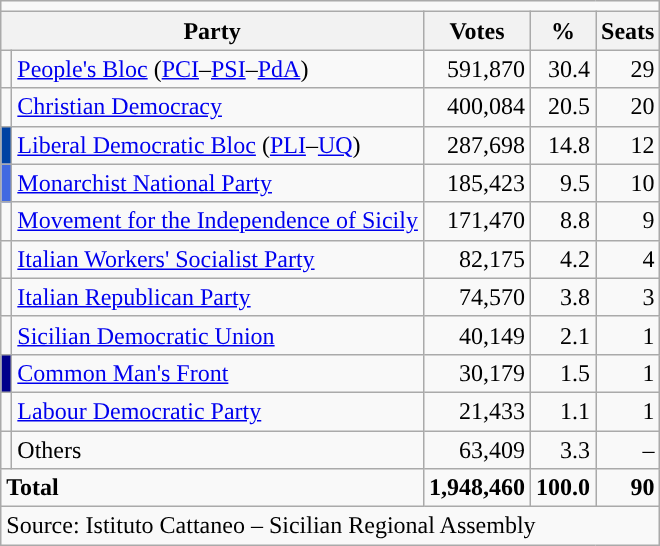<table class="wikitable" style="font-size: 100%">
<tr>
<td colspan=5></td>
</tr>
<tr>
<th colspan=2>Party</th>
<th>Votes</th>
<th>%</th>
<th>Seats</th>
</tr>
<tr>
<td></td>
<td><a href='#'>People's Bloc</a> (<a href='#'>PCI</a>–<a href='#'>PSI</a>–<a href='#'>PdA</a>)</td>
<td align=right>591,870</td>
<td align=right>30.4</td>
<td align=right>29</td>
</tr>
<tr>
<td></td>
<td><a href='#'>Christian Democracy</a></td>
<td align=right>400,084</td>
<td align=right>20.5</td>
<td align=right>20</td>
</tr>
<tr>
<td bgcolor="#0042A3"></td>
<td><a href='#'>Liberal Democratic Bloc</a> (<a href='#'>PLI</a>–<a href='#'>UQ</a>)</td>
<td align=right>287,698</td>
<td align=right>14.8</td>
<td align=right>12</td>
</tr>
<tr>
<td bgcolor="royalblue"></td>
<td><a href='#'>Monarchist National Party</a></td>
<td align=right>185,423</td>
<td align=right>9.5</td>
<td align=right>10</td>
</tr>
<tr>
<td></td>
<td><a href='#'>Movement for the Independence of Sicily</a></td>
<td align=right>171,470</td>
<td align=right>8.8</td>
<td align=right>9</td>
</tr>
<tr>
<td></td>
<td><a href='#'>Italian Workers' Socialist Party</a></td>
<td align=right>82,175</td>
<td align=right>4.2</td>
<td align=right>4</td>
</tr>
<tr>
<td></td>
<td><a href='#'>Italian Republican Party</a></td>
<td align=right>74,570</td>
<td align=right>3.8</td>
<td align=right>3</td>
</tr>
<tr>
<td></td>
<td><a href='#'>Sicilian Democratic Union</a></td>
<td align=right>40,149</td>
<td align=right>2.1</td>
<td align=right>1</td>
</tr>
<tr>
<td bgcolor="#00008B"></td>
<td><a href='#'>Common Man's Front</a></td>
<td align=right>30,179</td>
<td align=right>1.5</td>
<td align=right>1</td>
</tr>
<tr>
<td></td>
<td><a href='#'>Labour Democratic Party</a></td>
<td align=right>21,433</td>
<td align=right>1.1</td>
<td align=right>1</td>
</tr>
<tr>
<td></td>
<td>Others</td>
<td align=right>63,409</td>
<td align=right>3.3</td>
<td align=right>–</td>
</tr>
<tr>
<td colspan=2><strong>Total</strong></td>
<td align=right><strong>1,948,460</strong></td>
<td align=right><strong>100.0</strong></td>
<td align=right><strong>90</strong></td>
</tr>
<tr>
<td colspan=5>Source: Istituto Cattaneo – Sicilian Regional Assembly</td>
</tr>
</table>
